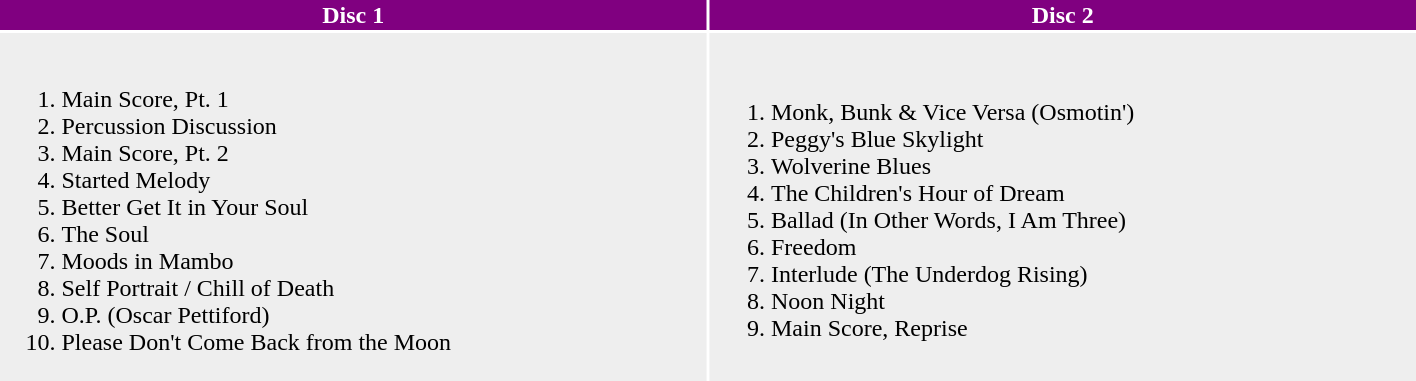<table width=75%, align=center>
<tr style="background: purple; color: white;">
<th width=50%>Disc 1</th>
<th width=50%>Disc 2</th>
</tr>
<tr style="background: #eee; color: black;">
<td><br><ol><li>Main Score, Pt. 1</li><li>Percussion Discussion</li><li>Main Score, Pt. 2</li><li>Started Melody</li><li>Better Get It in Your Soul</li><li>The Soul</li><li>Moods in Mambo</li><li>Self Portrait / Chill of Death</li><li>O.P. (Oscar Pettiford)</li><li>Please Don't Come Back from the Moon</li></ol></td>
<td><br><ol><li>Monk, Bunk & Vice Versa (Osmotin')</li><li>Peggy's Blue Skylight</li><li>Wolverine Blues</li><li>The Children's Hour of Dream</li><li>Ballad (In Other Words, I Am Three)</li><li>Freedom</li><li>Interlude (The Underdog Rising)</li><li>Noon Night</li><li>Main Score, Reprise</li></ol></td>
</tr>
</table>
